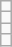<table class="wikitable">
<tr>
<td></td>
</tr>
<tr>
<td></td>
</tr>
<tr>
<td></td>
</tr>
<tr>
<td></td>
</tr>
</table>
